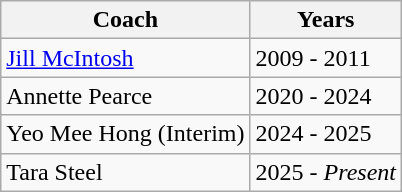<table class="wikitable collapsible">
<tr>
<th>Coach</th>
<th>Years</th>
</tr>
<tr>
<td> <a href='#'>Jill McIntosh</a></td>
<td>2009 - 2011</td>
</tr>
<tr>
<td> Annette Pearce</td>
<td>2020 - 2024</td>
</tr>
<tr>
<td> Yeo Mee Hong (Interim)</td>
<td>2024 - 2025</td>
</tr>
<tr>
<td> Tara Steel</td>
<td>2025 - <em>Present</em></td>
</tr>
</table>
